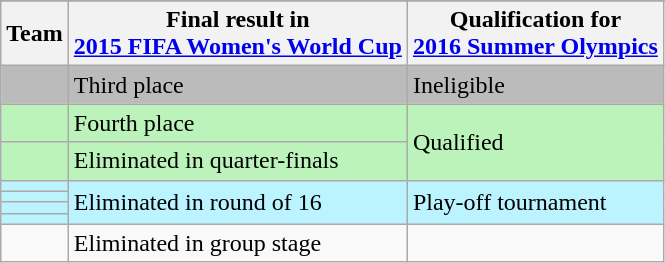<table class="wikitable">
<tr>
</tr>
<tr>
<th>Team</th>
<th>Final result in<br><a href='#'>2015 FIFA Women's World Cup</a></th>
<th>Qualification for<br><a href='#'>2016 Summer Olympics</a></th>
</tr>
<tr bgcolor=#bbbbbb>
<td></td>
<td>Third place</td>
<td>Ineligible</td>
</tr>
<tr bgcolor=#bbf3bb>
<td></td>
<td>Fourth place</td>
<td rowspan=2>Qualified</td>
</tr>
<tr bgcolor=#bbf3bb>
<td></td>
<td>Eliminated in quarter-finals</td>
</tr>
<tr bgcolor=#bbf3ff>
<td></td>
<td rowspan=4>Eliminated in round of 16</td>
<td rowspan=4>Play-off tournament</td>
</tr>
<tr bgcolor=#bbf3ff>
<td></td>
</tr>
<tr bgcolor=#bbf3ff>
<td></td>
</tr>
<tr bgcolor=#bbf3ff>
<td></td>
</tr>
<tr>
<td></td>
<td>Eliminated in group stage</td>
<td></td>
</tr>
</table>
